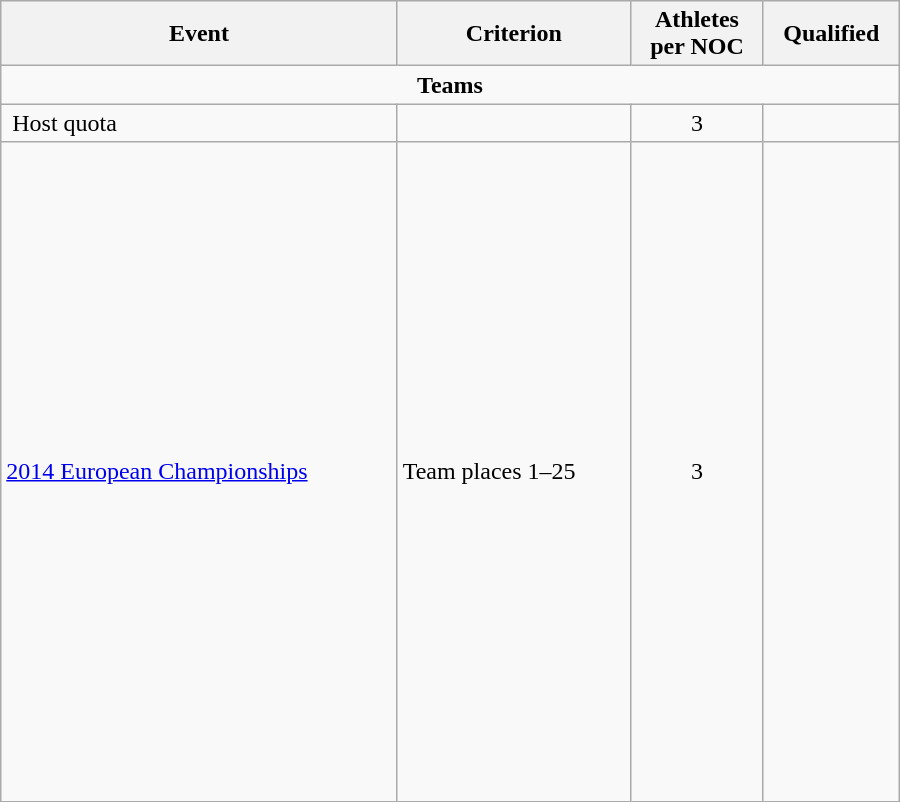<table class="wikitable" style="width:600px;">
<tr>
<th>Event</th>
<th>Criterion</th>
<th>Athletes<br>per NOC</th>
<th>Qualified</th>
</tr>
<tr>
<td colspan="4" style="text-align:center"><strong>Teams</strong></td>
</tr>
<tr>
<td> Host quota</td>
<td> </td>
<td align=center>3</td>
<td></td>
</tr>
<tr>
<td><a href='#'>2014 European Championships</a></td>
<td>Team places 1–25</td>
<td align=center>3</td>
<td><br><br><br><br><br><br><br><br><br><br><br><br><br><br><br><br><br><br><br><br><br><br><br><br></td>
</tr>
</table>
